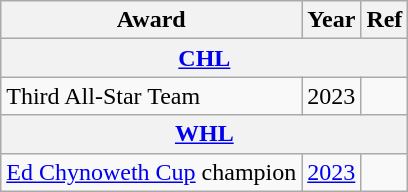<table class="wikitable">
<tr>
<th>Award</th>
<th>Year</th>
<th>Ref</th>
</tr>
<tr>
<th colspan="4"><a href='#'>CHL</a></th>
</tr>
<tr>
<td>Third All-Star Team</td>
<td>2023</td>
<td></td>
</tr>
<tr>
<th colspan="4"><a href='#'>WHL</a></th>
</tr>
<tr>
<td><a href='#'>Ed Chynoweth Cup</a> champion</td>
<td><a href='#'>2023</a></td>
<td></td>
</tr>
</table>
